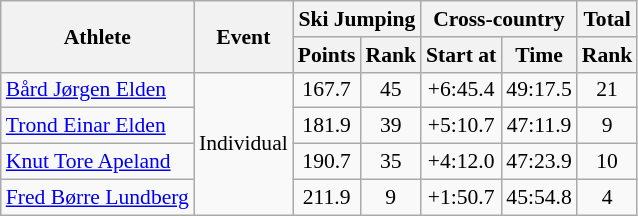<table class="wikitable" style="font-size:90%">
<tr>
<th rowspan="2">Athlete</th>
<th rowspan="2">Event</th>
<th colspan="2">Ski Jumping</th>
<th colspan="2">Cross-country</th>
<th colspan="2">Total</th>
</tr>
<tr>
<th>Points</th>
<th>Rank</th>
<th>Start at</th>
<th>Time</th>
<th>Rank</th>
</tr>
<tr>
<td><a href='#'>Bård Jørgen Elden</a></td>
<td rowspan="4">Individual</td>
<td align="center">167.7</td>
<td align="center">45</td>
<td align="center">+6:45.4</td>
<td align="center">49:17.5</td>
<td align="center">21</td>
</tr>
<tr>
<td><a href='#'>Trond Einar Elden</a></td>
<td align="center">181.9</td>
<td align="center">39</td>
<td align="center">+5:10.7</td>
<td align="center">47:11.9</td>
<td align="center">9</td>
</tr>
<tr>
<td><a href='#'>Knut Tore Apeland</a></td>
<td align="center">190.7</td>
<td align="center">35</td>
<td align="center">+4:12.0</td>
<td align="center">47:23.9</td>
<td align="center">10</td>
</tr>
<tr>
<td><a href='#'>Fred Børre Lundberg</a></td>
<td align="center">211.9</td>
<td align="center">9</td>
<td align="center">+1:50.7</td>
<td align="center">45:54.8</td>
<td align="center">4</td>
</tr>
</table>
